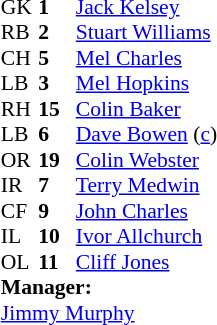<table cellspacing="0" cellpadding="0" style="font-size:90%; margin:0.2em auto;">
<tr>
<th width="25"></th>
<th width="25"></th>
</tr>
<tr>
<td>GK</td>
<td><strong>1</strong></td>
<td><a href='#'>Jack Kelsey</a></td>
</tr>
<tr>
<td>RB</td>
<td><strong>2</strong></td>
<td><a href='#'>Stuart Williams</a></td>
</tr>
<tr>
<td>CH</td>
<td><strong>5</strong></td>
<td><a href='#'>Mel Charles</a></td>
</tr>
<tr>
<td>LB</td>
<td><strong>3</strong></td>
<td><a href='#'>Mel Hopkins</a></td>
</tr>
<tr>
<td>RH</td>
<td><strong>15</strong></td>
<td><a href='#'>Colin Baker</a></td>
</tr>
<tr>
<td>LB</td>
<td><strong>6</strong></td>
<td><a href='#'>Dave Bowen</a> (<a href='#'>c</a>)</td>
</tr>
<tr>
<td>OR</td>
<td><strong>19</strong></td>
<td><a href='#'>Colin Webster</a></td>
</tr>
<tr>
<td>IR</td>
<td><strong>7</strong></td>
<td><a href='#'>Terry Medwin</a></td>
</tr>
<tr>
<td>CF</td>
<td><strong>9</strong></td>
<td><a href='#'>John Charles</a></td>
</tr>
<tr>
<td>IL</td>
<td><strong>10</strong></td>
<td><a href='#'>Ivor Allchurch</a></td>
</tr>
<tr>
<td>OL</td>
<td><strong>11</strong></td>
<td><a href='#'>Cliff Jones</a></td>
</tr>
<tr>
<td colspan=3><strong>Manager:</strong></td>
</tr>
<tr>
<td colspan=4><a href='#'>Jimmy Murphy</a></td>
</tr>
</table>
